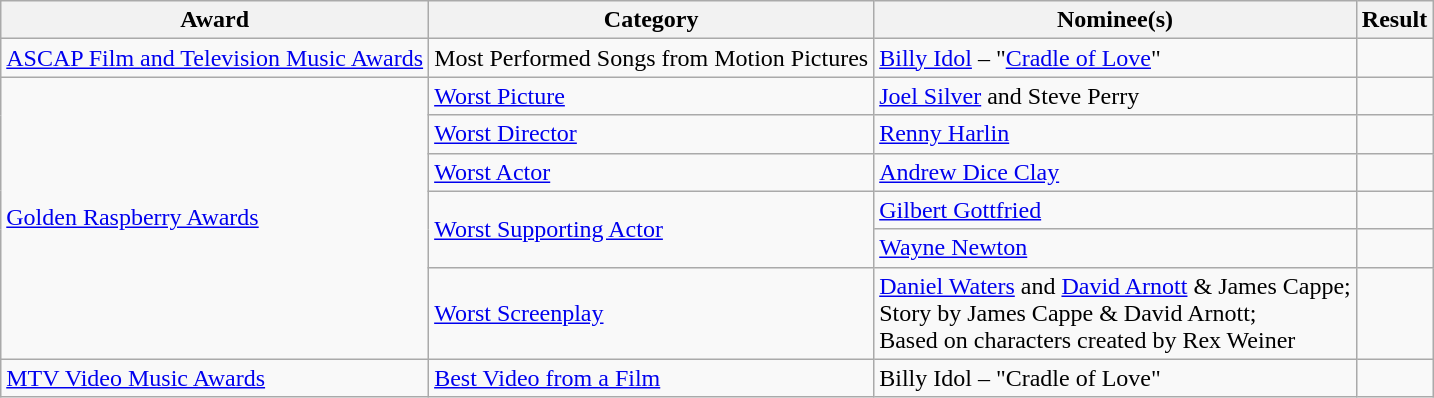<table class="wikitable plainrowheaders">
<tr>
<th>Award</th>
<th>Category</th>
<th>Nominee(s)</th>
<th>Result</th>
</tr>
<tr>
<td><a href='#'>ASCAP Film and Television Music Awards</a></td>
<td>Most Performed Songs from Motion Pictures</td>
<td><a href='#'>Billy Idol</a> – "<a href='#'>Cradle of Love</a>"</td>
<td></td>
</tr>
<tr>
<td rowspan="6"><a href='#'>Golden Raspberry Awards</a></td>
<td><a href='#'>Worst Picture</a></td>
<td><a href='#'>Joel Silver</a> and Steve Perry</td>
<td></td>
</tr>
<tr>
<td><a href='#'>Worst Director</a></td>
<td><a href='#'>Renny Harlin</a></td>
<td></td>
</tr>
<tr>
<td><a href='#'>Worst Actor</a></td>
<td><a href='#'>Andrew Dice Clay</a></td>
<td></td>
</tr>
<tr>
<td rowspan="2"><a href='#'>Worst Supporting Actor</a></td>
<td><a href='#'>Gilbert Gottfried</a></td>
<td></td>
</tr>
<tr>
<td><a href='#'>Wayne Newton</a></td>
<td></td>
</tr>
<tr>
<td><a href='#'>Worst Screenplay</a></td>
<td><a href='#'>Daniel Waters</a> and <a href='#'>David Arnott</a> & James Cappe; <br> Story by James Cappe & David Arnott; <br> Based on characters created by Rex Weiner</td>
<td></td>
</tr>
<tr>
<td><a href='#'>MTV Video Music Awards</a></td>
<td><a href='#'>Best Video from a Film</a></td>
<td>Billy Idol – "Cradle of Love"</td>
<td></td>
</tr>
</table>
